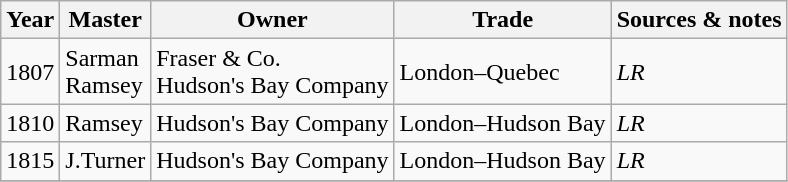<table class=" wikitable">
<tr>
<th>Year</th>
<th>Master</th>
<th>Owner</th>
<th>Trade</th>
<th>Sources & notes</th>
</tr>
<tr>
<td>1807</td>
<td>Sarman<br>Ramsey</td>
<td>Fraser & Co.<br>Hudson's Bay Company</td>
<td>London–Quebec</td>
<td><em>LR</em></td>
</tr>
<tr>
<td>1810</td>
<td>Ramsey</td>
<td>Hudson's Bay Company</td>
<td>London–Hudson Bay</td>
<td><em>LR</em></td>
</tr>
<tr>
<td>1815</td>
<td>J.Turner</td>
<td>Hudson's Bay Company</td>
<td>London–Hudson Bay</td>
<td><em>LR</em></td>
</tr>
<tr>
</tr>
</table>
